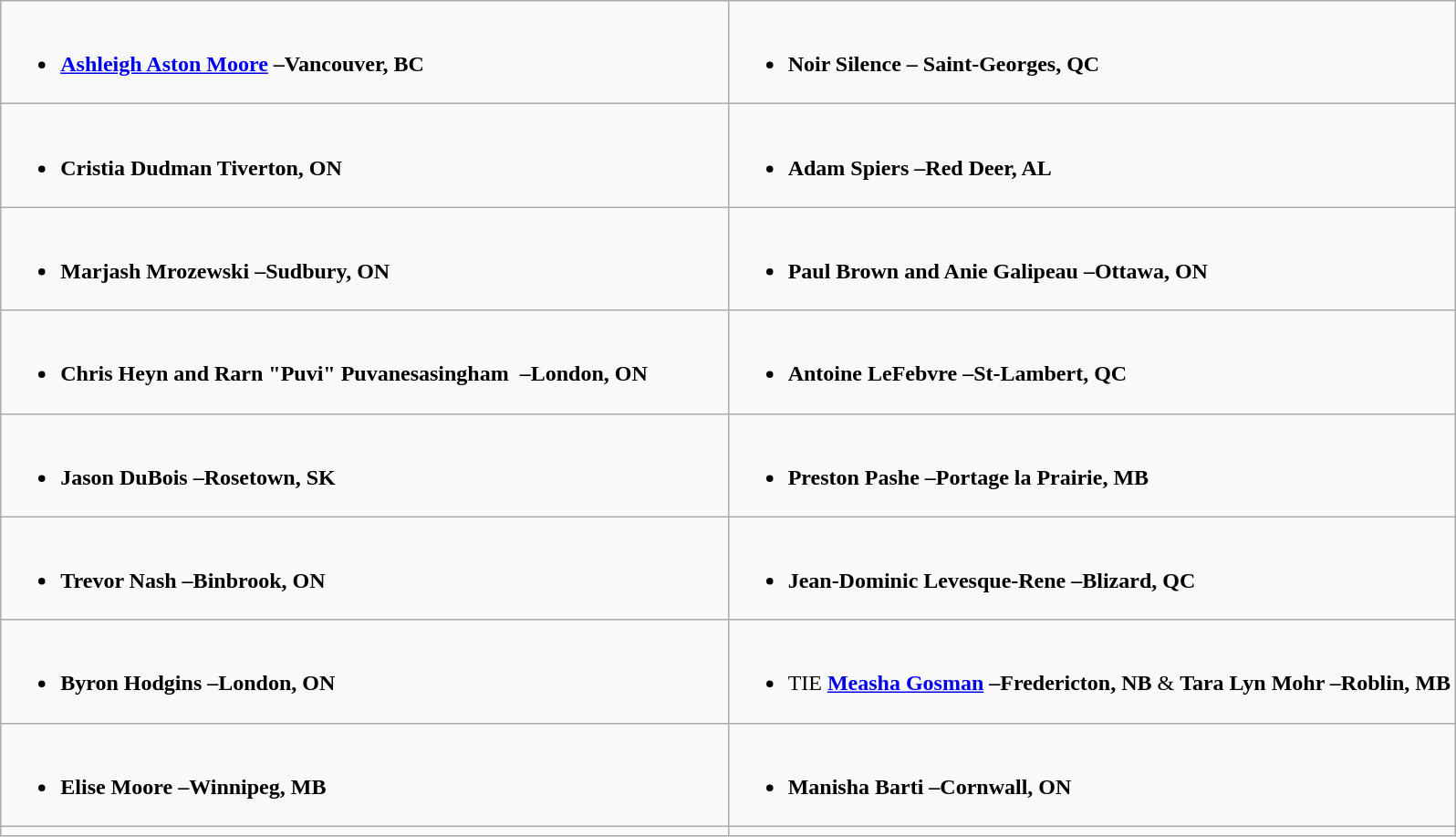<table class="wikitable" role="presentation">
<tr>
<td style="vertical-align:top; width:50%;"><br><ul><li><strong><a href='#'>Ashleigh Aston Moore</a> –Vancouver, BC</strong></li></ul></td>
<td style="vertical-align:top; width:50%;"><br><ul><li><strong>Noir Silence – Saint-Georges, QC</strong></li></ul></td>
</tr>
<tr>
<td style="vertical-align:top; width:50%;"><br><ul><li><strong>Cristia Dudman Tiverton, ON</strong></li></ul></td>
<td style="vertical-align:top; width:50%;"><br><ul><li><strong>Adam Spiers –Red Deer, AL</strong></li></ul></td>
</tr>
<tr>
<td style="vertical-align:top; width:50%;"><br><ul><li><strong>Marjash Mrozewski –Sudbury, ON</strong></li></ul></td>
<td style="vertical-align:top; width:50%;"><br><ul><li><strong>Paul Brown and Anie Galipeau –Ottawa, ON</strong></li></ul></td>
</tr>
<tr>
<td style="vertical-align:top; width:50%;"><br><ul><li><strong>Chris Heyn and Rarn "Puvi" Puvanesasingham  –London, ON</strong></li></ul></td>
<td style="vertical-align:top; width:50%;"><br><ul><li><strong>Antoine LeFebvre –St-Lambert, QC</strong></li></ul></td>
</tr>
<tr>
<td style="vertical-align:top; width:50%;"><br><ul><li><strong>Jason DuBois –Rosetown, SK</strong></li></ul></td>
<td style="vertical-align:top; width:50%;"><br><ul><li><strong>Preston Pashe –Portage la Prairie, MB</strong></li></ul></td>
</tr>
<tr>
<td style="vertical-align:top; width:50%;"><br><ul><li><strong>Trevor Nash –Binbrook, ON</strong></li></ul></td>
<td style="vertical-align:top; width:50%;"><br><ul><li><strong>Jean-Dominic Levesque-Rene –Blizard, QC</strong></li></ul></td>
</tr>
<tr>
<td style="vertical-align:top; width:50%;"><br><ul><li><strong>Byron Hodgins –London, ON</strong></li></ul></td>
<td style="vertical-align:top; width:50%;"><br><ul><li>TIE <strong><a href='#'>Measha Gosman</a> –Fredericton, NB</strong> & <strong>Tara Lyn Mohr –Roblin, MB</strong></li></ul></td>
</tr>
<tr>
<td style="vertical-align:top; width:50%;"><br><ul><li><strong>Elise Moore –Winnipeg, MB</strong></li></ul></td>
<td style="vertical-align:top; width:50%;"><br><ul><li><strong>Manisha Barti –Cornwall, ON</strong></li></ul></td>
</tr>
<tr>
<td style="vertical-align:top; width:50%;"></td>
</tr>
</table>
